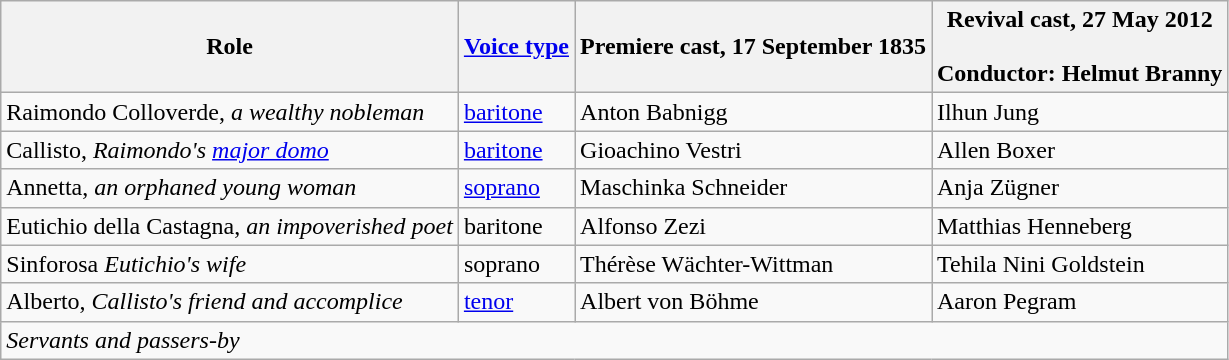<table class="wikitable">
<tr>
<th>Role</th>
<th><a href='#'>Voice type</a></th>
<th>Premiere cast, 17 September 1835</th>
<th>Revival cast, 27 May 2012<br><br>Conductor: Helmut Branny</th>
</tr>
<tr>
<td>Raimondo Colloverde, <em>a wealthy nobleman</em></td>
<td><a href='#'>baritone</a></td>
<td>Anton Babnigg</td>
<td>Ilhun Jung</td>
</tr>
<tr>
<td>Callisto, <em>Raimondo's <a href='#'>major domo</a></em></td>
<td><a href='#'>baritone</a></td>
<td>Gioachino Vestri</td>
<td>Allen Boxer</td>
</tr>
<tr>
<td>Annetta, <em>an orphaned young woman</em></td>
<td><a href='#'>soprano</a></td>
<td>Maschinka Schneider</td>
<td>Anja Zügner</td>
</tr>
<tr>
<td>Eutichio della Castagna, <em>an impoverished poet</em></td>
<td>baritone</td>
<td>Alfonso Zezi</td>
<td>Matthias Henneberg</td>
</tr>
<tr>
<td>Sinforosa <em>Eutichio's wife</em></td>
<td>soprano</td>
<td>Thérèse Wächter-Wittman</td>
<td>Tehila Nini Goldstein</td>
</tr>
<tr>
<td>Alberto, <em>Callisto's friend and accomplice</em></td>
<td><a href='#'>tenor</a></td>
<td>Albert von Böhme</td>
<td>Aaron Pegram</td>
</tr>
<tr>
<td colspan="4"><em>Servants and passers-by</em></td>
</tr>
</table>
